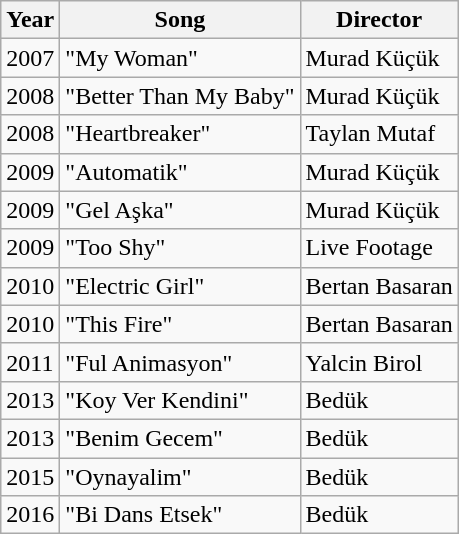<table class="wikitable">
<tr>
<th>Year</th>
<th>Song</th>
<th>Director</th>
</tr>
<tr>
<td>2007</td>
<td>"My Woman"</td>
<td>Murad Küçük</td>
</tr>
<tr>
<td>2008</td>
<td>"Better Than My Baby"</td>
<td>Murad Küçük</td>
</tr>
<tr>
<td>2008</td>
<td>"Heartbreaker"</td>
<td>Taylan Mutaf</td>
</tr>
<tr>
<td>2009</td>
<td>"Automatik"</td>
<td>Murad Küçük</td>
</tr>
<tr>
<td>2009</td>
<td>"Gel Aşka"</td>
<td>Murad Küçük</td>
</tr>
<tr>
<td>2009</td>
<td>"Too Shy"</td>
<td>Live Footage</td>
</tr>
<tr>
<td>2010</td>
<td>"Electric Girl"</td>
<td>Bertan Basaran</td>
</tr>
<tr>
<td>2010</td>
<td>"This Fire"</td>
<td>Bertan Basaran</td>
</tr>
<tr>
<td>2011</td>
<td>"Ful Animasyon"</td>
<td>Yalcin Birol</td>
</tr>
<tr>
<td>2013</td>
<td>"Koy Ver Kendini"</td>
<td>Bedük</td>
</tr>
<tr>
<td>2013</td>
<td>"Benim Gecem"</td>
<td>Bedük</td>
</tr>
<tr>
<td>2015</td>
<td>"Oynayalim"</td>
<td>Bedük</td>
</tr>
<tr>
<td>2016</td>
<td>"Bi Dans Etsek"</td>
<td>Bedük</td>
</tr>
</table>
